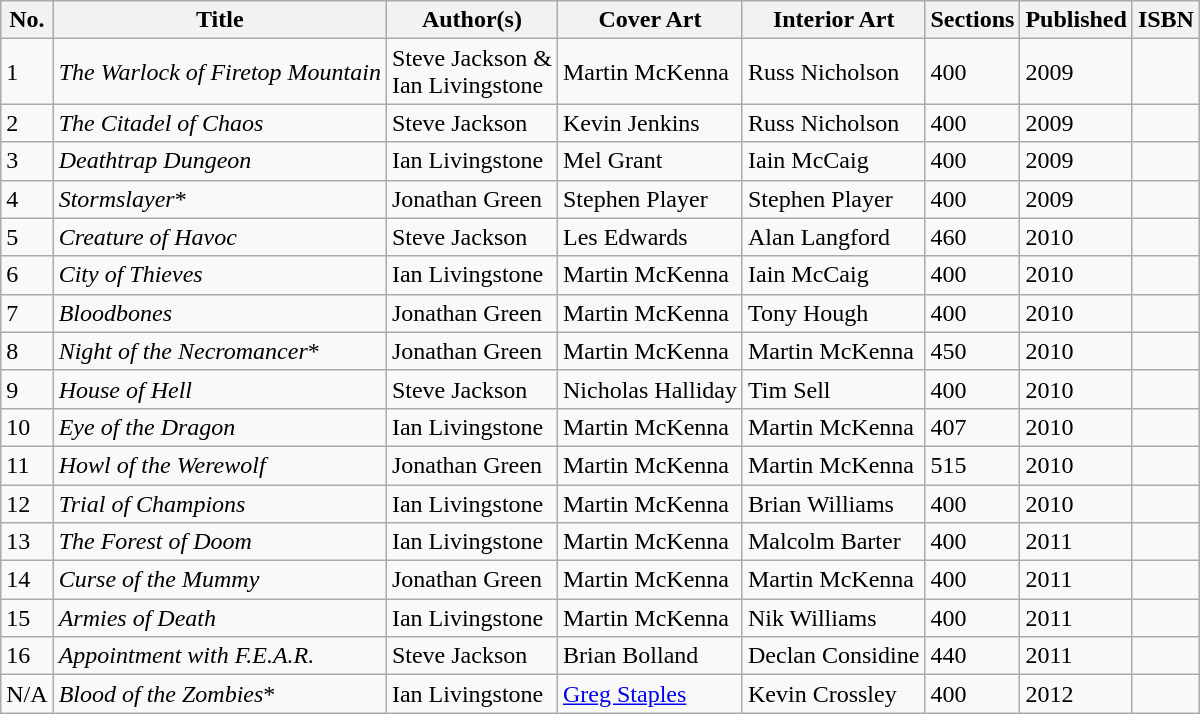<table class="wikitable sortable">
<tr>
<th>No.</th>
<th>Title</th>
<th>Author(s)</th>
<th>Cover Art</th>
<th>Interior Art</th>
<th>Sections</th>
<th>Published</th>
<th>ISBN</th>
</tr>
<tr>
<td>1</td>
<td><em>The Warlock of Firetop Mountain</em></td>
<td>Steve Jackson & <br> Ian Livingstone</td>
<td>Martin McKenna</td>
<td>Russ Nicholson</td>
<td>400</td>
<td>2009</td>
<td></td>
</tr>
<tr>
<td>2</td>
<td><em>The Citadel of Chaos</em></td>
<td>Steve Jackson</td>
<td>Kevin Jenkins</td>
<td>Russ Nicholson</td>
<td>400</td>
<td>2009</td>
<td></td>
</tr>
<tr>
<td>3</td>
<td><em>Deathtrap Dungeon</em></td>
<td>Ian Livingstone</td>
<td>Mel Grant</td>
<td>Iain McCaig</td>
<td>400</td>
<td>2009</td>
<td></td>
</tr>
<tr>
<td>4</td>
<td><em>Stormslayer</em>*</td>
<td>Jonathan Green</td>
<td>Stephen Player</td>
<td>Stephen Player</td>
<td>400</td>
<td>2009</td>
<td></td>
</tr>
<tr>
<td>5</td>
<td><em>Creature of Havoc</em></td>
<td>Steve Jackson</td>
<td>Les Edwards</td>
<td>Alan Langford</td>
<td>460</td>
<td>2010</td>
<td></td>
</tr>
<tr>
<td>6</td>
<td><em>City of Thieves</em></td>
<td>Ian Livingstone</td>
<td>Martin McKenna</td>
<td>Iain McCaig</td>
<td>400</td>
<td>2010</td>
<td></td>
</tr>
<tr>
<td>7</td>
<td><em>Bloodbones</em></td>
<td>Jonathan Green</td>
<td>Martin McKenna</td>
<td>Tony Hough</td>
<td>400</td>
<td>2010</td>
<td></td>
</tr>
<tr>
<td>8</td>
<td><em>Night of the Necromancer</em>*</td>
<td>Jonathan Green</td>
<td>Martin McKenna</td>
<td>Martin McKenna</td>
<td>450</td>
<td>2010</td>
<td></td>
</tr>
<tr>
<td>9</td>
<td><em>House of Hell</em></td>
<td>Steve Jackson</td>
<td>Nicholas Halliday</td>
<td>Tim Sell</td>
<td>400</td>
<td>2010</td>
<td></td>
</tr>
<tr>
<td>10</td>
<td><em>Eye of the Dragon</em></td>
<td>Ian Livingstone</td>
<td>Martin McKenna</td>
<td>Martin McKenna</td>
<td>407</td>
<td>2010</td>
<td></td>
</tr>
<tr>
<td>11</td>
<td><em>Howl of the Werewolf</em></td>
<td>Jonathan Green</td>
<td>Martin McKenna</td>
<td>Martin McKenna</td>
<td>515</td>
<td>2010</td>
<td></td>
</tr>
<tr>
<td>12</td>
<td><em>Trial of Champions</em></td>
<td>Ian Livingstone</td>
<td>Martin McKenna</td>
<td>Brian Williams</td>
<td>400</td>
<td>2010</td>
<td></td>
</tr>
<tr>
<td>13</td>
<td><em>The Forest of Doom</em></td>
<td>Ian Livingstone</td>
<td>Martin McKenna</td>
<td>Malcolm Barter</td>
<td>400</td>
<td>2011</td>
<td></td>
</tr>
<tr>
<td>14</td>
<td><em>Curse of the Mummy</em></td>
<td>Jonathan Green</td>
<td>Martin McKenna</td>
<td>Martin McKenna</td>
<td>400</td>
<td>2011</td>
<td></td>
</tr>
<tr>
<td>15</td>
<td><em>Armies of Death</em></td>
<td>Ian Livingstone</td>
<td>Martin McKenna</td>
<td>Nik Williams</td>
<td>400</td>
<td>2011</td>
<td></td>
</tr>
<tr>
<td>16</td>
<td><em>Appointment with F.E.A.R.</em></td>
<td>Steve Jackson</td>
<td>Brian Bolland</td>
<td>Declan Considine</td>
<td>440</td>
<td>2011</td>
<td></td>
</tr>
<tr>
<td>N/A</td>
<td><em>Blood of the Zombies</em>*</td>
<td>Ian Livingstone</td>
<td><a href='#'>Greg Staples</a></td>
<td>Kevin Crossley</td>
<td>400</td>
<td>2012</td>
<td></td>
</tr>
</table>
